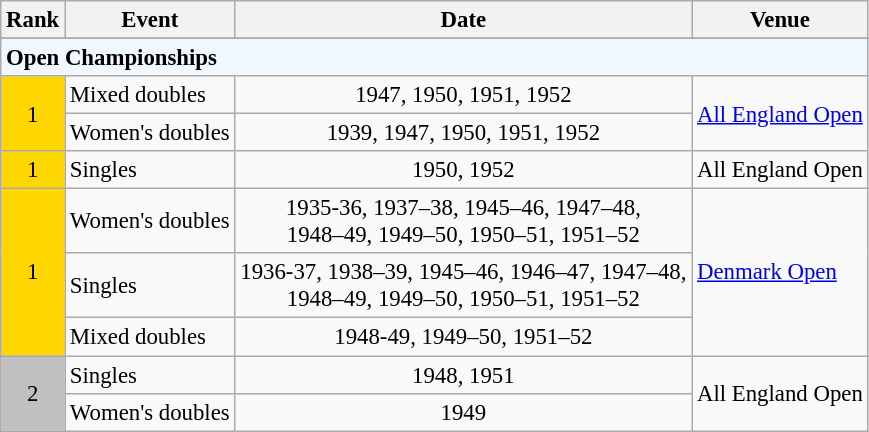<table class="wikitable" style="font-size: 95%;">
<tr>
<th align="left">Rank</th>
<th align="left">Event</th>
<th align="left">Date</th>
<th align="left">Venue</th>
</tr>
<tr>
</tr>
<tr bgcolor="#F0F8FF">
<td align="left" colspan="4"><strong>Open Championships</strong></td>
</tr>
<tr>
<td align="center" bgcolor="#ffd700" rowspan=2>1</td>
<td align="left">Mixed doubles</td>
<td align="center">1947, 1950, 1951, 1952</td>
<td align="left" rowspan=2><a href='#'>All England Open</a></td>
</tr>
<tr>
<td align="left">Women's doubles</td>
<td align="center">1939, 1947, 1950, 1951, 1952</td>
</tr>
<tr>
<td align="center" bgcolor="#ffd700">1</td>
<td align="left">Singles</td>
<td align="center">1950, 1952</td>
<td align="left">All England Open</td>
</tr>
<tr>
<td align="center" bgcolor="#ffd700" rowspan=3>1</td>
<td align="left">Women's doubles</td>
<td align="center">1935-36, 1937–38, 1945–46, 1947–48, <br> 1948–49, 1949–50, 1950–51, 1951–52</td>
<td align="left" rowspan=3><a href='#'>Denmark Open</a></td>
</tr>
<tr>
<td align="left">Singles</td>
<td align="center">1936-37, 1938–39, 1945–46, 1946–47, 1947–48, <br> 1948–49, 1949–50, 1950–51, 1951–52</td>
</tr>
<tr>
<td align="left">Mixed doubles</td>
<td align="center">1948-49, 1949–50, 1951–52</td>
</tr>
<tr>
<td align="center" bgcolor="#c0c0c0" rowspan=2>2</td>
<td align="left">Singles</td>
<td align="center">1948, 1951</td>
<td align="left" rowspan=2>All England Open</td>
</tr>
<tr>
<td align="left">Women's doubles</td>
<td align="center">1949</td>
</tr>
</table>
